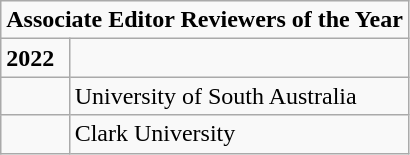<table class="wikitable">
<tr>
<td colspan="2"><strong>Associate Editor Reviewers of the Year</strong></td>
</tr>
<tr>
<td><strong>2022</strong></td>
<td></td>
</tr>
<tr>
<td></td>
<td>University of South Australia</td>
</tr>
<tr>
<td></td>
<td>Clark University</td>
</tr>
</table>
